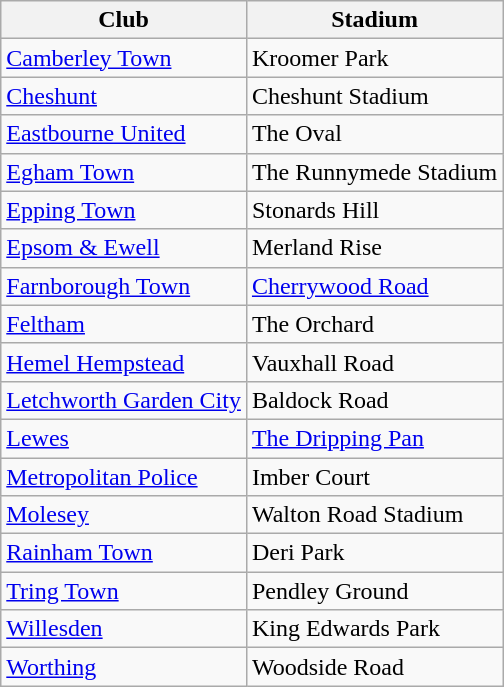<table class="wikitable sortable">
<tr>
<th>Club</th>
<th>Stadium</th>
</tr>
<tr>
<td><a href='#'>Camberley Town</a></td>
<td>Kroomer Park</td>
</tr>
<tr>
<td><a href='#'>Cheshunt</a></td>
<td>Cheshunt Stadium</td>
</tr>
<tr>
<td><a href='#'>Eastbourne United</a></td>
<td>The Oval</td>
</tr>
<tr>
<td><a href='#'>Egham Town</a></td>
<td>The Runnymede Stadium</td>
</tr>
<tr>
<td><a href='#'>Epping Town</a></td>
<td>Stonards Hill</td>
</tr>
<tr>
<td><a href='#'>Epsom & Ewell</a></td>
<td>Merland Rise</td>
</tr>
<tr>
<td><a href='#'>Farnborough Town</a></td>
<td><a href='#'>Cherrywood Road</a></td>
</tr>
<tr>
<td><a href='#'>Feltham</a></td>
<td>The Orchard</td>
</tr>
<tr>
<td><a href='#'>Hemel Hempstead</a></td>
<td>Vauxhall Road</td>
</tr>
<tr>
<td><a href='#'>Letchworth Garden City</a></td>
<td>Baldock Road</td>
</tr>
<tr>
<td><a href='#'>Lewes</a></td>
<td><a href='#'>The Dripping Pan</a></td>
</tr>
<tr>
<td><a href='#'>Metropolitan Police</a></td>
<td>Imber Court</td>
</tr>
<tr>
<td><a href='#'>Molesey</a></td>
<td>Walton Road Stadium</td>
</tr>
<tr>
<td><a href='#'>Rainham Town</a></td>
<td>Deri Park</td>
</tr>
<tr>
<td><a href='#'>Tring Town</a></td>
<td>Pendley Ground</td>
</tr>
<tr>
<td><a href='#'>Willesden</a></td>
<td>King Edwards Park</td>
</tr>
<tr>
<td><a href='#'>Worthing</a></td>
<td>Woodside Road</td>
</tr>
</table>
